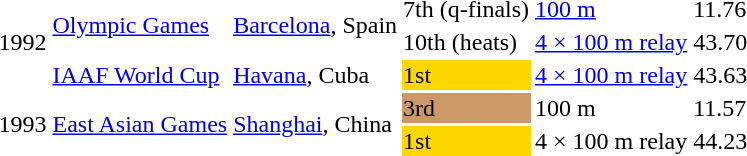<table>
<tr>
<td rowspan=3>1992</td>
<td rowspan=2><a href='#'>Olympic Games</a></td>
<td rowspan=2><a href='#'>Barcelona</a>, Spain</td>
<td>7th (q-finals)</td>
<td><a href='#'>100 m</a></td>
<td>11.76</td>
</tr>
<tr>
<td>10th (heats)</td>
<td><a href='#'>4 × 100 m relay</a></td>
<td>43.70</td>
</tr>
<tr>
<td><a href='#'>IAAF World Cup</a></td>
<td><a href='#'>Havana</a>, Cuba</td>
<td bgcolor=gold>1st</td>
<td><a href='#'>4 × 100 m relay</a></td>
<td>43.63</td>
</tr>
<tr>
<td rowspan=2>1993</td>
<td rowspan=2><a href='#'>East Asian Games</a></td>
<td rowspan=2><a href='#'>Shanghai</a>, China</td>
<td bgcolor=cc9966>3rd</td>
<td>100 m</td>
<td>11.57</td>
</tr>
<tr>
<td bgcolor=gold>1st</td>
<td>4 × 100 m relay</td>
<td>44.23</td>
</tr>
</table>
